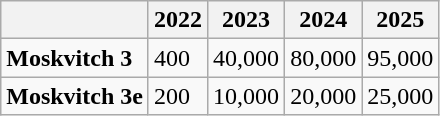<table class="wikitable">
<tr>
<th></th>
<th>2022</th>
<th>2023</th>
<th>2024</th>
<th>2025</th>
</tr>
<tr>
<td><strong>Moskvitch 3</strong></td>
<td>400</td>
<td>40,000</td>
<td>80,000</td>
<td>95,000</td>
</tr>
<tr>
<td><strong>Moskvitch 3e</strong></td>
<td>200</td>
<td>10,000</td>
<td>20,000</td>
<td>25,000</td>
</tr>
</table>
